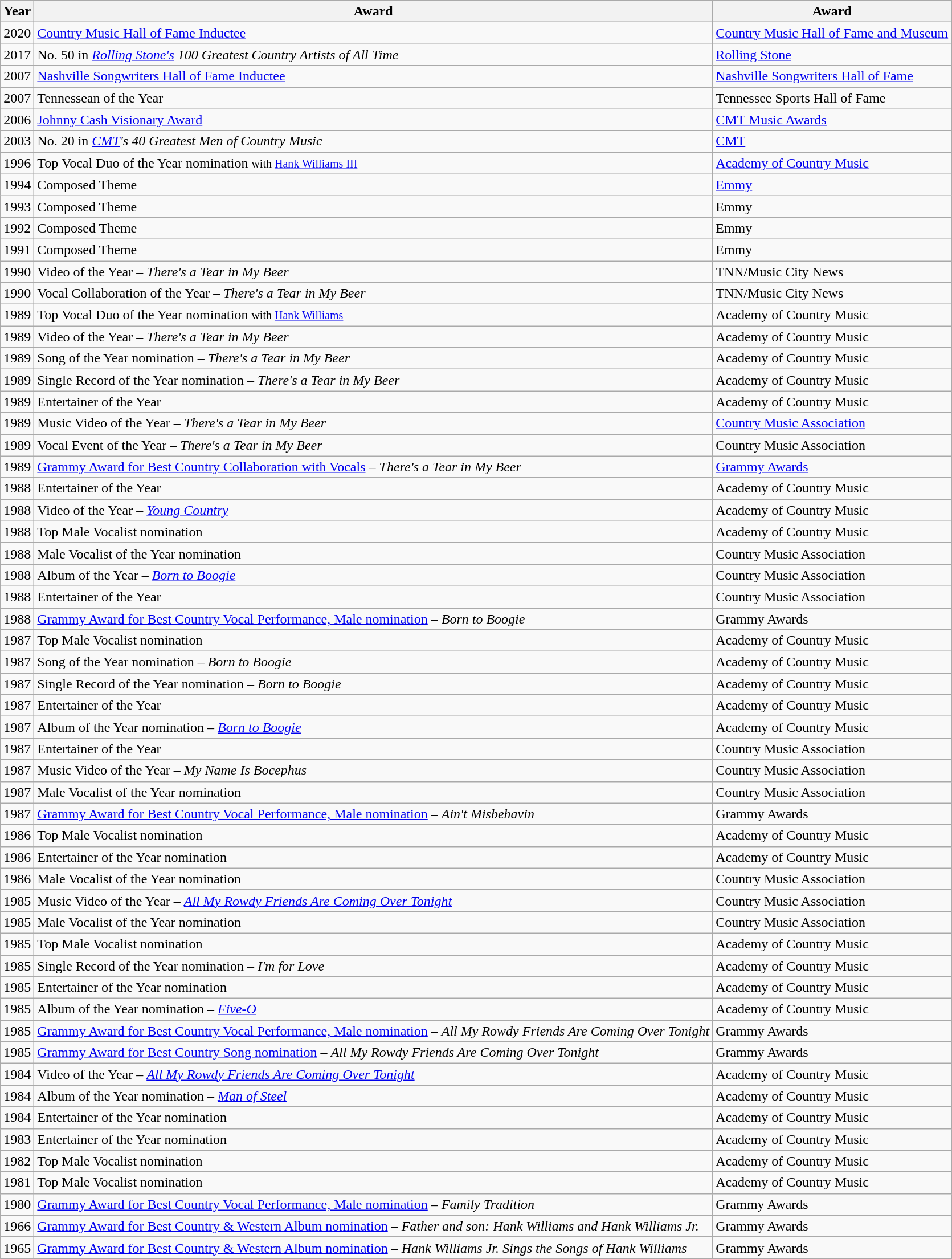<table class="wikitable">
<tr>
<th>Year</th>
<th>Award</th>
<th>Award</th>
</tr>
<tr>
<td>2020</td>
<td><a href='#'>Country Music Hall of Fame Inductee</a></td>
<td><a href='#'>Country Music Hall of Fame and Museum</a></td>
</tr>
<tr>
<td>2017</td>
<td>No. 50 in <em><a href='#'>Rolling Stone's</a> 100 Greatest Country Artists of All Time</em></td>
<td><a href='#'>Rolling Stone</a></td>
</tr>
<tr>
<td>2007</td>
<td><a href='#'>Nashville Songwriters Hall of Fame Inductee</a></td>
<td><a href='#'>Nashville Songwriters Hall of Fame</a></td>
</tr>
<tr>
<td>2007</td>
<td>Tennessean of the Year</td>
<td>Tennessee Sports Hall of Fame</td>
</tr>
<tr>
<td>2006</td>
<td><a href='#'>Johnny Cash Visionary Award</a></td>
<td><a href='#'>CMT Music Awards</a></td>
</tr>
<tr>
<td>2003</td>
<td>No. 20 in <em><a href='#'>CMT</a>'s 40 Greatest Men of Country Music</em></td>
<td><a href='#'>CMT</a></td>
</tr>
<tr>
<td>1996</td>
<td>Top Vocal Duo of the Year nomination <small>with <a href='#'>Hank Williams III</a></small></td>
<td><a href='#'>Academy of Country Music</a></td>
</tr>
<tr>
<td>1994</td>
<td>Composed Theme</td>
<td><a href='#'>Emmy</a></td>
</tr>
<tr>
<td>1993</td>
<td>Composed Theme</td>
<td>Emmy</td>
</tr>
<tr>
<td>1992</td>
<td>Composed Theme</td>
<td>Emmy</td>
</tr>
<tr>
<td>1991</td>
<td>Composed Theme</td>
<td>Emmy</td>
</tr>
<tr>
<td>1990</td>
<td>Video of the Year – <em>There's a Tear in My Beer</em></td>
<td>TNN/Music City News</td>
</tr>
<tr>
<td>1990</td>
<td>Vocal Collaboration of the Year – <em>There's a Tear in My Beer</em></td>
<td>TNN/Music City News</td>
</tr>
<tr>
<td>1989</td>
<td>Top Vocal Duo of the Year nomination <small>with <a href='#'>Hank Williams</a></small></td>
<td>Academy of Country Music</td>
</tr>
<tr>
<td>1989</td>
<td>Video of the Year – <em>There's a Tear in My Beer</em></td>
<td>Academy of Country Music</td>
</tr>
<tr>
<td>1989</td>
<td>Song of the Year nomination – <em>There's a Tear in My Beer</em></td>
<td>Academy of Country Music</td>
</tr>
<tr>
<td>1989</td>
<td>Single Record of the Year nomination – <em>There's a Tear in My Beer</em></td>
<td>Academy of Country Music</td>
</tr>
<tr>
<td>1989</td>
<td>Entertainer of the Year</td>
<td>Academy of Country Music</td>
</tr>
<tr>
<td>1989</td>
<td>Music Video of the Year – <em>There's a Tear in My Beer</em></td>
<td><a href='#'>Country Music Association</a></td>
</tr>
<tr>
<td>1989</td>
<td>Vocal Event of the Year – <em>There's a Tear in My Beer</em></td>
<td>Country Music Association</td>
</tr>
<tr>
<td>1989</td>
<td><a href='#'>Grammy Award for Best Country Collaboration with Vocals</a> – <em>There's a Tear in My Beer</em></td>
<td><a href='#'>Grammy Awards</a></td>
</tr>
<tr>
<td>1988</td>
<td>Entertainer of the Year</td>
<td>Academy of Country Music</td>
</tr>
<tr>
<td>1988</td>
<td>Video of the Year – <em><a href='#'>Young Country</a></em></td>
<td>Academy of Country Music</td>
</tr>
<tr>
<td>1988</td>
<td>Top Male Vocalist nomination</td>
<td>Academy of Country Music</td>
</tr>
<tr>
<td>1988</td>
<td>Male Vocalist of the Year nomination</td>
<td>Country Music Association</td>
</tr>
<tr>
<td>1988</td>
<td>Album of the Year – <em><a href='#'>Born to Boogie</a></em></td>
<td>Country Music Association</td>
</tr>
<tr>
<td>1988</td>
<td>Entertainer of the Year</td>
<td>Country Music Association</td>
</tr>
<tr>
<td>1988</td>
<td><a href='#'>Grammy Award for Best Country Vocal Performance, Male nomination</a> – <em>Born to Boogie</em></td>
<td>Grammy Awards</td>
</tr>
<tr>
<td>1987</td>
<td>Top Male Vocalist nomination</td>
<td>Academy of Country Music</td>
</tr>
<tr>
<td>1987</td>
<td>Song of the Year nomination – <em>Born to Boogie</em></td>
<td>Academy of Country Music</td>
</tr>
<tr>
<td>1987</td>
<td>Single Record of the Year nomination – <em>Born to Boogie</em></td>
<td>Academy of Country Music</td>
</tr>
<tr>
<td>1987</td>
<td>Entertainer of the Year</td>
<td>Academy of Country Music</td>
</tr>
<tr>
<td>1987</td>
<td>Album of the Year nomination – <em><a href='#'>Born to Boogie</a></em></td>
<td>Academy of Country Music</td>
</tr>
<tr>
<td>1987</td>
<td>Entertainer of the Year</td>
<td>Country Music Association</td>
</tr>
<tr>
<td>1987</td>
<td>Music Video of the Year – <em>My Name Is Bocephus</em></td>
<td>Country Music Association</td>
</tr>
<tr>
<td>1987</td>
<td>Male Vocalist of the Year nomination</td>
<td>Country Music Association</td>
</tr>
<tr>
<td>1987</td>
<td><a href='#'>Grammy Award for Best Country Vocal Performance, Male nomination</a> – <em>Ain't Misbehavin</em></td>
<td>Grammy Awards</td>
</tr>
<tr>
<td>1986</td>
<td>Top Male Vocalist nomination</td>
<td>Academy of Country Music</td>
</tr>
<tr>
<td>1986</td>
<td>Entertainer of the Year nomination</td>
<td>Academy of Country Music</td>
</tr>
<tr>
<td>1986</td>
<td>Male Vocalist of the Year nomination</td>
<td>Country Music Association</td>
</tr>
<tr>
<td>1985</td>
<td>Music Video of the Year – <em><a href='#'>All My Rowdy Friends Are Coming Over Tonight</a></em></td>
<td>Country Music Association</td>
</tr>
<tr>
<td>1985</td>
<td>Male Vocalist of the Year nomination</td>
<td>Country Music Association</td>
</tr>
<tr>
<td>1985</td>
<td>Top Male Vocalist nomination</td>
<td>Academy of Country Music</td>
</tr>
<tr>
<td>1985</td>
<td>Single Record of the Year nomination – <em>I'm for Love</em></td>
<td>Academy of Country Music</td>
</tr>
<tr>
<td>1985</td>
<td>Entertainer of the Year nomination</td>
<td>Academy of Country Music</td>
</tr>
<tr>
<td>1985</td>
<td>Album of the Year nomination – <em><a href='#'>Five-O</a></em></td>
<td>Academy of Country Music</td>
</tr>
<tr>
<td>1985</td>
<td><a href='#'>Grammy Award for Best Country Vocal Performance, Male nomination</a> – <em>All My Rowdy Friends Are Coming Over Tonight</em></td>
<td>Grammy Awards</td>
</tr>
<tr>
<td>1985</td>
<td><a href='#'>Grammy Award for Best Country Song nomination</a> – <em>All My Rowdy Friends Are Coming Over Tonight</em></td>
<td>Grammy Awards</td>
</tr>
<tr>
<td>1984</td>
<td>Video of the Year – <em><a href='#'>All My Rowdy Friends Are Coming Over Tonight</a></em></td>
<td>Academy of Country Music</td>
</tr>
<tr>
<td>1984</td>
<td>Album of the Year nomination – <em><a href='#'>Man of Steel</a></em></td>
<td>Academy of Country Music</td>
</tr>
<tr>
<td>1984</td>
<td>Entertainer of the Year nomination</td>
<td>Academy of Country Music</td>
</tr>
<tr>
<td>1983</td>
<td>Entertainer of the Year nomination</td>
<td>Academy of Country Music</td>
</tr>
<tr>
<td>1982</td>
<td>Top Male Vocalist nomination</td>
<td>Academy of Country Music</td>
</tr>
<tr>
<td>1981</td>
<td>Top Male Vocalist nomination</td>
<td>Academy of Country Music</td>
</tr>
<tr>
<td>1980</td>
<td><a href='#'>Grammy Award for Best Country Vocal Performance, Male nomination</a> – <em>Family Tradition</em></td>
<td>Grammy Awards</td>
</tr>
<tr>
<td>1966</td>
<td><a href='#'>Grammy Award for Best Country & Western Album nomination</a> – <em>Father and son: Hank Williams and Hank Williams Jr.</em></td>
<td>Grammy Awards</td>
</tr>
<tr>
<td>1965</td>
<td><a href='#'>Grammy Award for Best Country & Western Album nomination</a> – <em>Hank Williams Jr. Sings the Songs of Hank Williams</em></td>
<td>Grammy Awards</td>
</tr>
</table>
